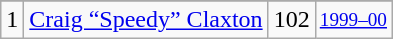<table class="wikitable">
<tr>
</tr>
<tr>
<td>1</td>
<td><a href='#'>Craig “Speedy” Claxton</a></td>
<td>102</td>
<td style="font-size:80%;"><a href='#'>1999–00</a></td>
</tr>
</table>
